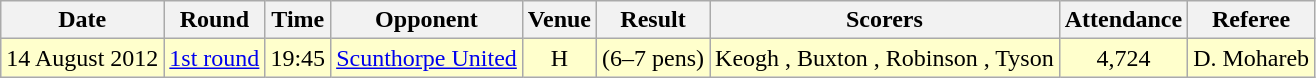<table class="wikitable" style="text-align:center">
<tr>
<th>Date</th>
<th>Round</th>
<th>Time</th>
<th>Opponent</th>
<th>Venue</th>
<th>Result</th>
<th>Scorers</th>
<th>Attendance</th>
<th>Referee</th>
</tr>
<tr bgcolor="#FFFFCC">
<td>14 August 2012</td>
<td><a href='#'>1st round</a></td>
<td>19:45</td>
<td><a href='#'>Scunthorpe United</a></td>
<td>H</td>
<td>  (6–7 pens)</td>
<td>Keogh , Buxton , Robinson , Tyson </td>
<td>4,724</td>
<td>D. Mohareb</td>
</tr>
</table>
